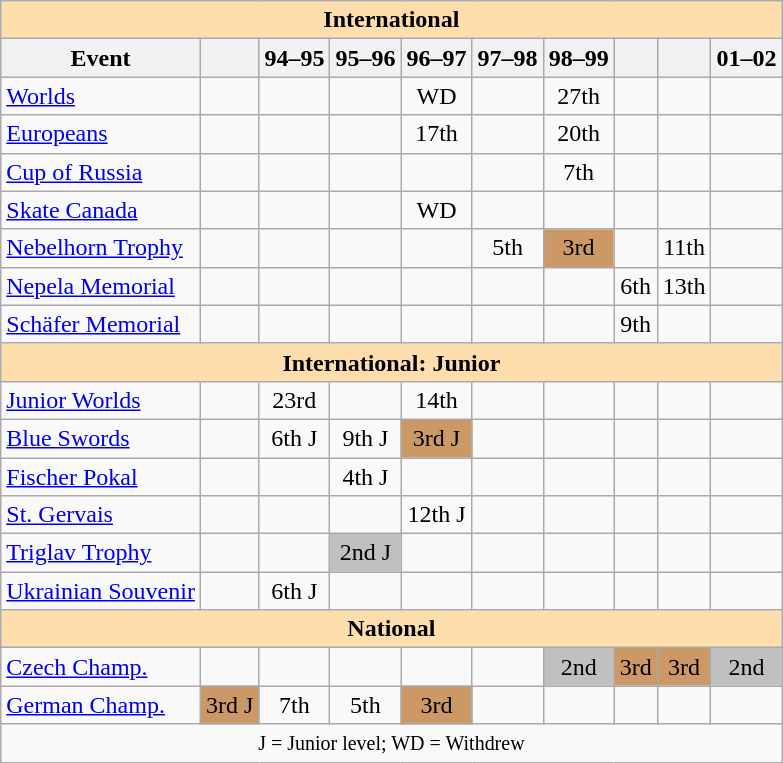<table class="wikitable" style="text-align:center">
<tr>
<th style="background-color: #ffdead; " colspan=10 align=center>International</th>
</tr>
<tr>
<th>Event</th>
<th> <br> </th>
<th>94–95 <br> </th>
<th>95–96 <br> </th>
<th>96–97 <br> </th>
<th>97–98 <br> </th>
<th>98–99 <br> </th>
<th> <br> </th>
<th> <br> </th>
<th>01–02 <br> </th>
</tr>
<tr>
<td align=left><a href='#'>Worlds</a></td>
<td></td>
<td></td>
<td></td>
<td>WD</td>
<td></td>
<td>27th</td>
<td></td>
<td></td>
<td></td>
</tr>
<tr>
<td align=left><a href='#'>Europeans</a></td>
<td></td>
<td></td>
<td></td>
<td>17th</td>
<td></td>
<td>20th</td>
<td></td>
<td></td>
<td></td>
</tr>
<tr>
<td align=left> <a href='#'>Cup of Russia</a></td>
<td></td>
<td></td>
<td></td>
<td></td>
<td></td>
<td>7th</td>
<td></td>
<td></td>
<td></td>
</tr>
<tr>
<td align=left> <a href='#'>Skate Canada</a></td>
<td></td>
<td></td>
<td></td>
<td>WD</td>
<td></td>
<td></td>
<td></td>
<td></td>
<td></td>
</tr>
<tr>
<td align=left><a href='#'>Nebelhorn Trophy</a></td>
<td></td>
<td></td>
<td></td>
<td></td>
<td>5th</td>
<td bgcolor=cc9966>3rd</td>
<td></td>
<td>11th</td>
<td></td>
</tr>
<tr>
<td align=left><a href='#'>Nepela Memorial</a></td>
<td></td>
<td></td>
<td></td>
<td></td>
<td></td>
<td></td>
<td>6th</td>
<td>13th</td>
<td></td>
</tr>
<tr>
<td align=left><a href='#'>Schäfer Memorial</a></td>
<td></td>
<td></td>
<td></td>
<td></td>
<td></td>
<td></td>
<td>9th</td>
<td></td>
<td></td>
</tr>
<tr>
<th style="background-color: #ffdead; " colspan=10 align=center>International: Junior</th>
</tr>
<tr>
<td align=left><a href='#'>Junior Worlds</a></td>
<td></td>
<td>23rd</td>
<td></td>
<td>14th</td>
<td></td>
<td></td>
<td></td>
<td></td>
<td></td>
</tr>
<tr>
<td align=left><a href='#'>Blue Swords</a></td>
<td></td>
<td>6th J</td>
<td>9th J</td>
<td bgcolor=cc9966>3rd J</td>
<td></td>
<td></td>
<td></td>
<td></td>
<td></td>
</tr>
<tr>
<td align=left><a href='#'>Fischer Pokal</a></td>
<td></td>
<td></td>
<td>4th J</td>
<td></td>
<td></td>
<td></td>
<td></td>
<td></td>
<td></td>
</tr>
<tr>
<td align=left><a href='#'>St. Gervais</a></td>
<td></td>
<td></td>
<td></td>
<td>12th J</td>
<td></td>
<td></td>
<td></td>
<td></td>
<td></td>
</tr>
<tr>
<td align=left><a href='#'>Triglav Trophy</a></td>
<td></td>
<td></td>
<td bgcolor=silver>2nd J</td>
<td></td>
<td></td>
<td></td>
<td></td>
<td></td>
<td></td>
</tr>
<tr>
<td align=left><a href='#'>Ukrainian Souvenir</a></td>
<td></td>
<td>6th J</td>
<td></td>
<td></td>
<td></td>
<td></td>
<td></td>
<td></td>
<td></td>
</tr>
<tr>
<th style="background-color: #ffdead; " colspan=10 align=center>National</th>
</tr>
<tr>
<td align=left><a href='#'>Czech Champ.</a></td>
<td></td>
<td></td>
<td></td>
<td></td>
<td></td>
<td bgcolor=silver>2nd</td>
<td bgcolor=cc9966>3rd</td>
<td bgcolor=cc9966>3rd</td>
<td bgcolor=silver>2nd</td>
</tr>
<tr>
<td align=left><a href='#'>German Champ.</a></td>
<td bgcolor=cc9966>3rd J</td>
<td>7th</td>
<td>5th</td>
<td bgcolor=cc9966>3rd</td>
<td></td>
<td></td>
<td></td>
<td></td>
<td></td>
</tr>
<tr>
<td colspan=10 align=center><small> J = Junior level; WD = Withdrew </small></td>
</tr>
</table>
